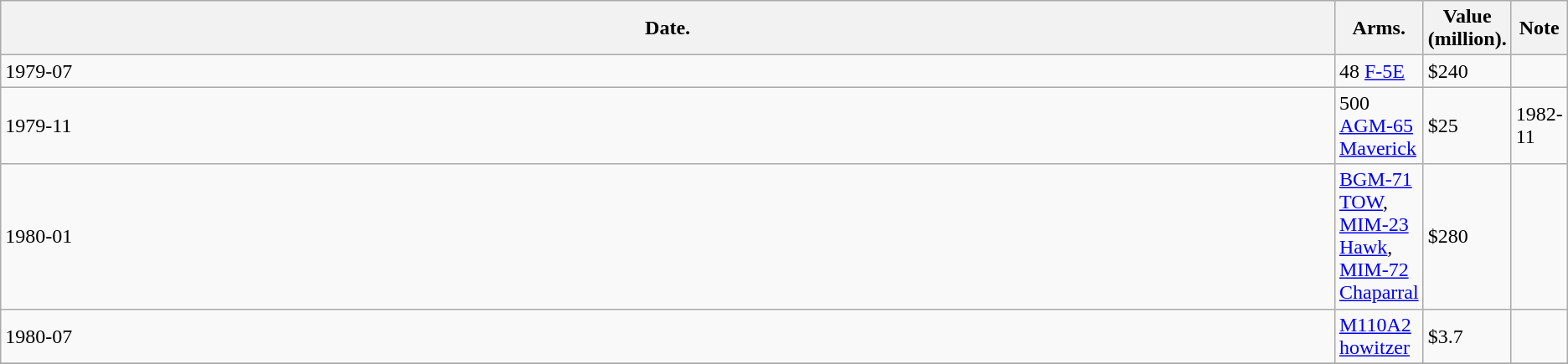<table class="wikitable mw-collapsible">
<tr>
<th scope="col" style="width: 323442%;">Date.</th>
<th scope="col" style="width: 30%;">Arms.</th>
<th scope="col" style="width: 2000000000%;">Value (million).</th>
<th scope="col" style="width: 1%;">Note</th>
</tr>
<tr>
<td>1979-07</td>
<td>48 <a href='#'>F-5E</a></td>
<td>$240</td>
<td></td>
</tr>
<tr>
<td>1979-11</td>
<td>500 <a href='#'>AGM-65 Maverick</a></td>
<td>$25</td>
<td>1982-11</td>
</tr>
<tr>
<td>1980-01</td>
<td><a href='#'>BGM-71 TOW</a>, <a href='#'>MIM-23 Hawk</a>, <a href='#'>MIM-72 Chaparral</a></td>
<td>$280</td>
<td></td>
</tr>
<tr>
<td>1980-07</td>
<td><a href='#'>M110A2 howitzer</a></td>
<td>$3.7</td>
<td></td>
</tr>
<tr>
</tr>
</table>
